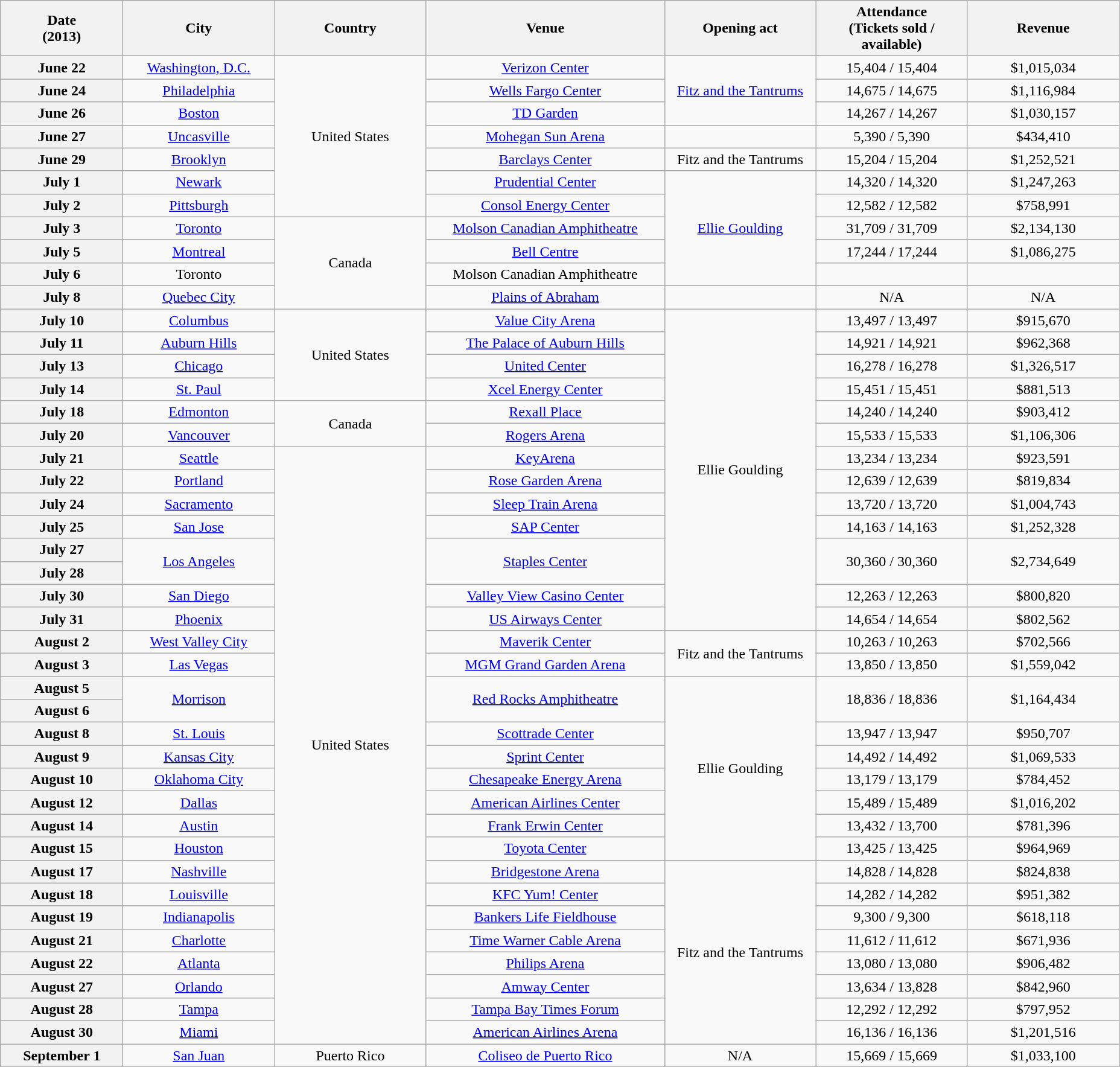<table class="wikitable plainrowheaders" style="text-align:center;">
<tr>
<th scope="col" style="width:8em;">Date<br>(2013)</th>
<th scope="col" style="width:10em;">City</th>
<th scope="col" style="width:10em;">Country</th>
<th scope="col" style="width:16em;">Venue</th>
<th scope="col" style="width:10em;">Opening act</th>
<th scope="col" style="width:10em;">Attendance<br>(Tickets sold / available)</th>
<th scope="col" style="width:10em;">Revenue</th>
</tr>
<tr>
<th scope="row">June 22</th>
<td><a href='#'>Washington, D.C.</a></td>
<td rowspan="7">United States</td>
<td><a href='#'>Verizon Center</a></td>
<td rowspan="3"><a href='#'>Fitz and the Tantrums</a></td>
<td>15,404 / 15,404</td>
<td>$1,015,034</td>
</tr>
<tr>
<th scope="row">June 24</th>
<td><a href='#'>Philadelphia</a></td>
<td><a href='#'>Wells Fargo Center</a></td>
<td>14,675 / 14,675</td>
<td>$1,116,984</td>
</tr>
<tr>
<th scope="row">June 26</th>
<td><a href='#'>Boston</a></td>
<td><a href='#'>TD Garden</a></td>
<td>14,267 / 14,267</td>
<td>$1,030,157</td>
</tr>
<tr>
<th scope="row">June 27</th>
<td><a href='#'>Uncasville</a></td>
<td><a href='#'>Mohegan Sun Arena</a></td>
<td></td>
<td>5,390 / 5,390</td>
<td>$434,410</td>
</tr>
<tr>
<th scope="row">June 29</th>
<td><a href='#'>Brooklyn</a></td>
<td><a href='#'>Barclays Center</a></td>
<td>Fitz and the Tantrums</td>
<td>15,204 / 15,204</td>
<td>$1,252,521</td>
</tr>
<tr>
<th scope="row">July 1</th>
<td><a href='#'>Newark</a></td>
<td><a href='#'>Prudential Center</a></td>
<td rowspan="5"><a href='#'>Ellie Goulding</a></td>
<td>14,320 / 14,320</td>
<td>$1,247,263</td>
</tr>
<tr>
<th scope="row">July 2</th>
<td><a href='#'>Pittsburgh</a></td>
<td><a href='#'>Consol Energy Center</a></td>
<td>12,582 / 12,582</td>
<td>$758,991</td>
</tr>
<tr>
<th scope="row">July 3</th>
<td><a href='#'>Toronto</a></td>
<td rowspan="4">Canada</td>
<td><a href='#'>Molson Canadian Amphitheatre</a></td>
<td>31,709 / 31,709</td>
<td>$2,134,130</td>
</tr>
<tr>
<th scope="row">July 5</th>
<td><a href='#'>Montreal</a></td>
<td><a href='#'>Bell Centre</a></td>
<td>17,244 / 17,244</td>
<td>$1,086,275</td>
</tr>
<tr>
<th scope="row">July 6</th>
<td>Toronto</td>
<td>Molson Canadian Amphitheatre</td>
<td></td>
<td></td>
</tr>
<tr>
<th scope="row">July 8</th>
<td><a href='#'>Quebec City</a></td>
<td><a href='#'>Plains of Abraham</a></td>
<td></td>
<td>N/A</td>
<td>N/A</td>
</tr>
<tr>
<th scope="row">July 10</th>
<td><a href='#'>Columbus</a></td>
<td rowspan="4">United States</td>
<td><a href='#'>Value City Arena</a></td>
<td rowspan="14">Ellie Goulding</td>
<td>13,497 / 13,497</td>
<td>$915,670</td>
</tr>
<tr>
<th scope="row">July 11</th>
<td><a href='#'>Auburn Hills</a></td>
<td><a href='#'>The Palace of Auburn Hills</a></td>
<td>14,921 / 14,921</td>
<td>$962,368</td>
</tr>
<tr>
<th scope="row">July 13</th>
<td><a href='#'>Chicago</a></td>
<td><a href='#'>United Center</a></td>
<td>16,278 / 16,278</td>
<td>$1,326,517</td>
</tr>
<tr>
<th scope="row">July 14</th>
<td><a href='#'>St. Paul</a></td>
<td><a href='#'>Xcel Energy Center</a></td>
<td>15,451 / 15,451</td>
<td>$881,513</td>
</tr>
<tr>
<th scope="row">July 18</th>
<td><a href='#'>Edmonton</a></td>
<td rowspan="2">Canada</td>
<td><a href='#'>Rexall Place</a></td>
<td>14,240 / 14,240</td>
<td>$903,412</td>
</tr>
<tr>
<th scope="row">July 20</th>
<td><a href='#'>Vancouver</a></td>
<td><a href='#'>Rogers Arena</a></td>
<td>15,533 / 15,533</td>
<td>$1,106,306</td>
</tr>
<tr>
<th scope="row">July 21</th>
<td><a href='#'>Seattle</a></td>
<td rowspan="26">United States</td>
<td><a href='#'>KeyArena</a></td>
<td>13,234 / 13,234</td>
<td>$923,591</td>
</tr>
<tr>
<th scope="row">July 22</th>
<td><a href='#'>Portland</a></td>
<td><a href='#'>Rose Garden Arena</a></td>
<td>12,639 / 12,639</td>
<td>$819,834</td>
</tr>
<tr>
<th scope="row">July 24</th>
<td><a href='#'>Sacramento</a></td>
<td><a href='#'>Sleep Train Arena</a></td>
<td>13,720 / 13,720</td>
<td>$1,004,743</td>
</tr>
<tr>
<th scope="row">July 25</th>
<td><a href='#'>San Jose</a></td>
<td><a href='#'>SAP Center</a></td>
<td>14,163 / 14,163</td>
<td>$1,252,328</td>
</tr>
<tr>
<th scope="row">July 27</th>
<td rowspan="2"><a href='#'>Los Angeles</a></td>
<td rowspan="2"><a href='#'>Staples Center</a></td>
<td rowspan="2">30,360 / 30,360</td>
<td rowspan="2">$2,734,649</td>
</tr>
<tr>
<th scope="row">July 28</th>
</tr>
<tr>
<th scope="row">July 30</th>
<td><a href='#'>San Diego</a></td>
<td><a href='#'>Valley View Casino Center</a></td>
<td>12,263 / 12,263</td>
<td>$800,820</td>
</tr>
<tr>
<th scope="row">July 31</th>
<td><a href='#'>Phoenix</a></td>
<td><a href='#'>US Airways Center</a></td>
<td>14,654 / 14,654</td>
<td>$802,562</td>
</tr>
<tr>
<th scope="row">August 2</th>
<td><a href='#'>West Valley City</a></td>
<td><a href='#'>Maverik Center</a></td>
<td rowspan="2">Fitz and the Tantrums</td>
<td>10,263 / 10,263</td>
<td>$702,566</td>
</tr>
<tr>
<th scope="row">August 3</th>
<td><a href='#'>Las Vegas</a></td>
<td><a href='#'>MGM Grand Garden Arena</a></td>
<td>13,850 / 13,850</td>
<td>$1,559,042</td>
</tr>
<tr>
<th scope="row">August 5</th>
<td rowspan="2"><a href='#'>Morrison</a></td>
<td rowspan="2"><a href='#'>Red Rocks Amphitheatre</a></td>
<td rowspan="8">Ellie Goulding</td>
<td rowspan="2">18,836 / 18,836</td>
<td rowspan="2">$1,164,434</td>
</tr>
<tr>
<th scope="row">August 6</th>
</tr>
<tr>
<th scope="row">August 8</th>
<td><a href='#'>St. Louis</a></td>
<td><a href='#'>Scottrade Center</a></td>
<td>13,947 / 13,947</td>
<td>$950,707</td>
</tr>
<tr>
<th scope="row">August 9</th>
<td><a href='#'>Kansas City</a></td>
<td><a href='#'>Sprint Center</a></td>
<td>14,492 / 14,492</td>
<td>$1,069,533</td>
</tr>
<tr>
<th scope="row">August 10</th>
<td><a href='#'>Oklahoma City</a></td>
<td><a href='#'>Chesapeake Energy Arena</a></td>
<td>13,179 / 13,179</td>
<td>$784,452</td>
</tr>
<tr>
<th scope="row">August 12</th>
<td><a href='#'>Dallas</a></td>
<td><a href='#'>American Airlines Center</a></td>
<td>15,489 / 15,489</td>
<td>$1,016,202</td>
</tr>
<tr>
<th scope="row">August 14</th>
<td><a href='#'>Austin</a></td>
<td><a href='#'>Frank Erwin Center</a></td>
<td>13,432 / 13,700</td>
<td>$781,396</td>
</tr>
<tr>
<th scope="row">August 15</th>
<td><a href='#'>Houston</a></td>
<td><a href='#'>Toyota Center</a></td>
<td>13,425 / 13,425</td>
<td>$964,969</td>
</tr>
<tr>
<th scope="row">August 17</th>
<td><a href='#'>Nashville</a></td>
<td><a href='#'>Bridgestone Arena</a></td>
<td rowspan="8">Fitz and the Tantrums</td>
<td>14,828 / 14,828</td>
<td>$824,838</td>
</tr>
<tr>
<th scope="row">August 18</th>
<td><a href='#'>Louisville</a></td>
<td><a href='#'>KFC Yum! Center</a></td>
<td>14,282 / 14,282</td>
<td>$951,382</td>
</tr>
<tr>
<th scope="row">August 19</th>
<td><a href='#'>Indianapolis</a></td>
<td><a href='#'>Bankers Life Fieldhouse</a></td>
<td>9,300 / 9,300</td>
<td>$618,118</td>
</tr>
<tr>
<th scope="row">August 21</th>
<td><a href='#'>Charlotte</a></td>
<td><a href='#'>Time Warner Cable Arena</a></td>
<td>11,612 / 11,612</td>
<td>$671,936</td>
</tr>
<tr>
<th scope="row">August 22</th>
<td><a href='#'>Atlanta</a></td>
<td><a href='#'>Philips Arena</a></td>
<td>13,080 / 13,080</td>
<td>$906,482</td>
</tr>
<tr>
<th scope="row">August 27</th>
<td><a href='#'>Orlando</a></td>
<td><a href='#'>Amway Center</a></td>
<td>13,634 / 13,828</td>
<td>$842,960</td>
</tr>
<tr>
<th scope="row">August 28</th>
<td><a href='#'>Tampa</a></td>
<td><a href='#'>Tampa Bay Times Forum</a></td>
<td>12,292 / 12,292</td>
<td>$797,952</td>
</tr>
<tr>
<th scope="row">August 30</th>
<td><a href='#'>Miami</a></td>
<td><a href='#'>American Airlines Arena</a></td>
<td>16,136 / 16,136</td>
<td>$1,201,516</td>
</tr>
<tr>
<th scope="row">September 1</th>
<td><a href='#'>San Juan</a></td>
<td>Puerto Rico</td>
<td><a href='#'>Coliseo de Puerto Rico</a></td>
<td>N/A</td>
<td>15,669 / 15,669</td>
<td>$1,033,100</td>
</tr>
</table>
